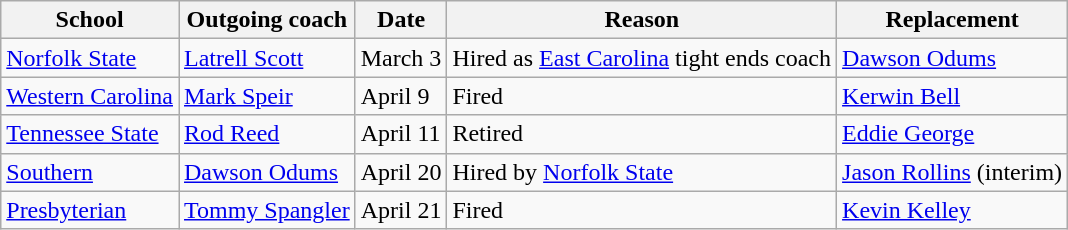<table class="wikitable sortable">
<tr>
<th>School</th>
<th>Outgoing coach</th>
<th>Date</th>
<th>Reason</th>
<th>Replacement</th>
</tr>
<tr>
<td><a href='#'>Norfolk State</a></td>
<td><a href='#'>Latrell Scott</a></td>
<td>March 3</td>
<td>Hired as <a href='#'>East Carolina</a> tight ends coach</td>
<td><a href='#'>Dawson Odums</a></td>
</tr>
<tr>
<td><a href='#'>Western Carolina</a></td>
<td><a href='#'>Mark Speir</a></td>
<td>April 9</td>
<td>Fired</td>
<td><a href='#'>Kerwin Bell</a></td>
</tr>
<tr>
<td><a href='#'>Tennessee State</a></td>
<td><a href='#'>Rod Reed</a></td>
<td>April 11</td>
<td>Retired</td>
<td><a href='#'>Eddie George</a></td>
</tr>
<tr>
<td><a href='#'>Southern</a></td>
<td><a href='#'>Dawson Odums</a></td>
<td>April 20</td>
<td>Hired by <a href='#'>Norfolk State</a></td>
<td><a href='#'>Jason Rollins</a> (interim)</td>
</tr>
<tr>
<td><a href='#'>Presbyterian</a></td>
<td><a href='#'>Tommy Spangler</a></td>
<td>April 21</td>
<td>Fired</td>
<td><a href='#'>Kevin Kelley</a></td>
</tr>
</table>
